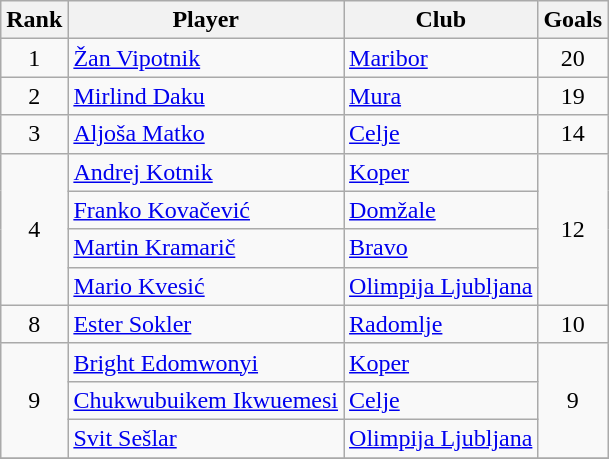<table class="wikitable" style="text-align:center">
<tr>
<th>Rank</th>
<th>Player</th>
<th>Club</th>
<th>Goals</th>
</tr>
<tr>
<td>1</td>
<td align="left"> <a href='#'>Žan Vipotnik</a></td>
<td align="left"><a href='#'>Maribor</a></td>
<td>20</td>
</tr>
<tr>
<td>2</td>
<td align="left"> <a href='#'>Mirlind Daku</a></td>
<td align="left"><a href='#'>Mura</a></td>
<td>19</td>
</tr>
<tr>
<td>3</td>
<td align="left"> <a href='#'>Aljoša Matko</a></td>
<td align="left"><a href='#'>Celje</a></td>
<td>14</td>
</tr>
<tr>
<td rowspan="4">4</td>
<td align="left"> <a href='#'>Andrej Kotnik</a></td>
<td align="left"><a href='#'>Koper</a></td>
<td rowspan="4">12</td>
</tr>
<tr>
<td align="left"> <a href='#'>Franko Kovačević</a></td>
<td align="left"><a href='#'>Domžale</a></td>
</tr>
<tr>
<td align="left"> <a href='#'>Martin Kramarič</a></td>
<td align="left"><a href='#'>Bravo</a></td>
</tr>
<tr>
<td align="left"> <a href='#'>Mario Kvesić</a></td>
<td align="left"><a href='#'>Olimpija Ljubljana</a></td>
</tr>
<tr>
<td>8</td>
<td align="left"> <a href='#'>Ester Sokler</a></td>
<td align="left"><a href='#'>Radomlje</a></td>
<td>10</td>
</tr>
<tr>
<td rowspan="3">9</td>
<td align="left"> <a href='#'>Bright Edomwonyi</a></td>
<td align="left"><a href='#'>Koper</a></td>
<td rowspan="3">9</td>
</tr>
<tr>
<td align="left"> <a href='#'>Chukwubuikem Ikwuemesi</a></td>
<td align="left"><a href='#'>Celje</a></td>
</tr>
<tr>
<td align="left"> <a href='#'>Svit Sešlar</a></td>
<td align="left"><a href='#'>Olimpija Ljubljana</a></td>
</tr>
<tr>
</tr>
</table>
